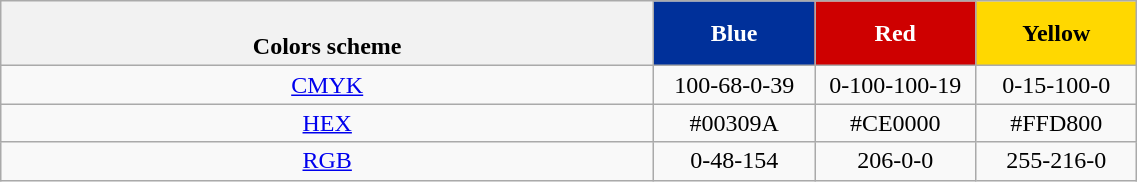<table class=wikitable width=60% style="text-align:center;">
<tr>
<th><br>Colors scheme</th>
<th style="background:#00309A; width:100px; color:white;">Blue</th>
<th style="background:#CE0000; width:100px; color:white;">Red</th>
<th style="background:#FFD800; width:100px; color:black;">Yellow</th>
</tr>
<tr>
<td><a href='#'>CMYK</a></td>
<td>100-68-0-39</td>
<td>0-100-100-19</td>
<td>0-15-100-0</td>
</tr>
<tr>
<td><a href='#'>HEX</a></td>
<td>#00309A</td>
<td>#CE0000</td>
<td>#FFD800</td>
</tr>
<tr>
<td><a href='#'>RGB</a></td>
<td>0-48-154</td>
<td>206-0-0</td>
<td>255-216-0</td>
</tr>
</table>
